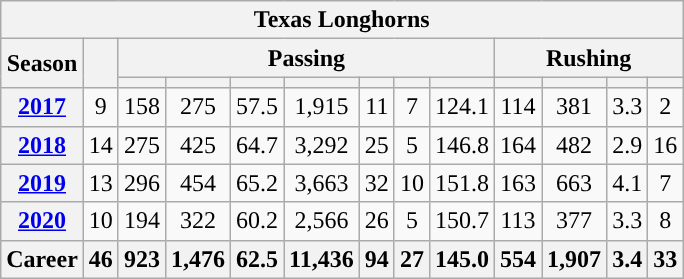<table class="wikitable" style="text-align:center;">
<tr>
<th colspan="13">Texas Longhorns</th>
</tr>
<tr>
<th rowspan="2">Season</th>
<th rowspan="2"></th>
<th colspan="7">Passing</th>
<th colspan="4">Rushing</th>
</tr>
<tr>
<th></th>
<th></th>
<th></th>
<th></th>
<th></th>
<th></th>
<th></th>
<th></th>
<th></th>
<th></th>
<th></th>
</tr>
<tr>
<th><a href='#'>2017</a></th>
<td>9</td>
<td>158</td>
<td>275</td>
<td>57.5</td>
<td>1,915</td>
<td>11</td>
<td>7</td>
<td>124.1</td>
<td>114</td>
<td>381</td>
<td>3.3</td>
<td>2</td>
</tr>
<tr>
<th><a href='#'>2018</a></th>
<td>14</td>
<td>275</td>
<td>425</td>
<td>64.7</td>
<td>3,292</td>
<td>25</td>
<td>5</td>
<td>146.8</td>
<td>164</td>
<td>482</td>
<td>2.9</td>
<td>16</td>
</tr>
<tr>
<th><a href='#'>2019</a></th>
<td>13</td>
<td>296</td>
<td>454</td>
<td>65.2</td>
<td>3,663</td>
<td>32</td>
<td>10</td>
<td>151.8</td>
<td>163</td>
<td>663</td>
<td>4.1</td>
<td>7</td>
</tr>
<tr>
<th><a href='#'>2020</a></th>
<td>10</td>
<td>194</td>
<td>322</td>
<td>60.2</td>
<td>2,566</td>
<td>26</td>
<td>5</td>
<td>150.7</td>
<td>113</td>
<td>377</td>
<td>3.3</td>
<td>8</td>
</tr>
<tr>
<th>Career</th>
<th>46</th>
<th>923</th>
<th>1,476</th>
<th>62.5</th>
<th>11,436</th>
<th>94</th>
<th>27</th>
<th>145.0</th>
<th>554</th>
<th>1,907</th>
<th>3.4</th>
<th>33</th>
</tr>
</table>
